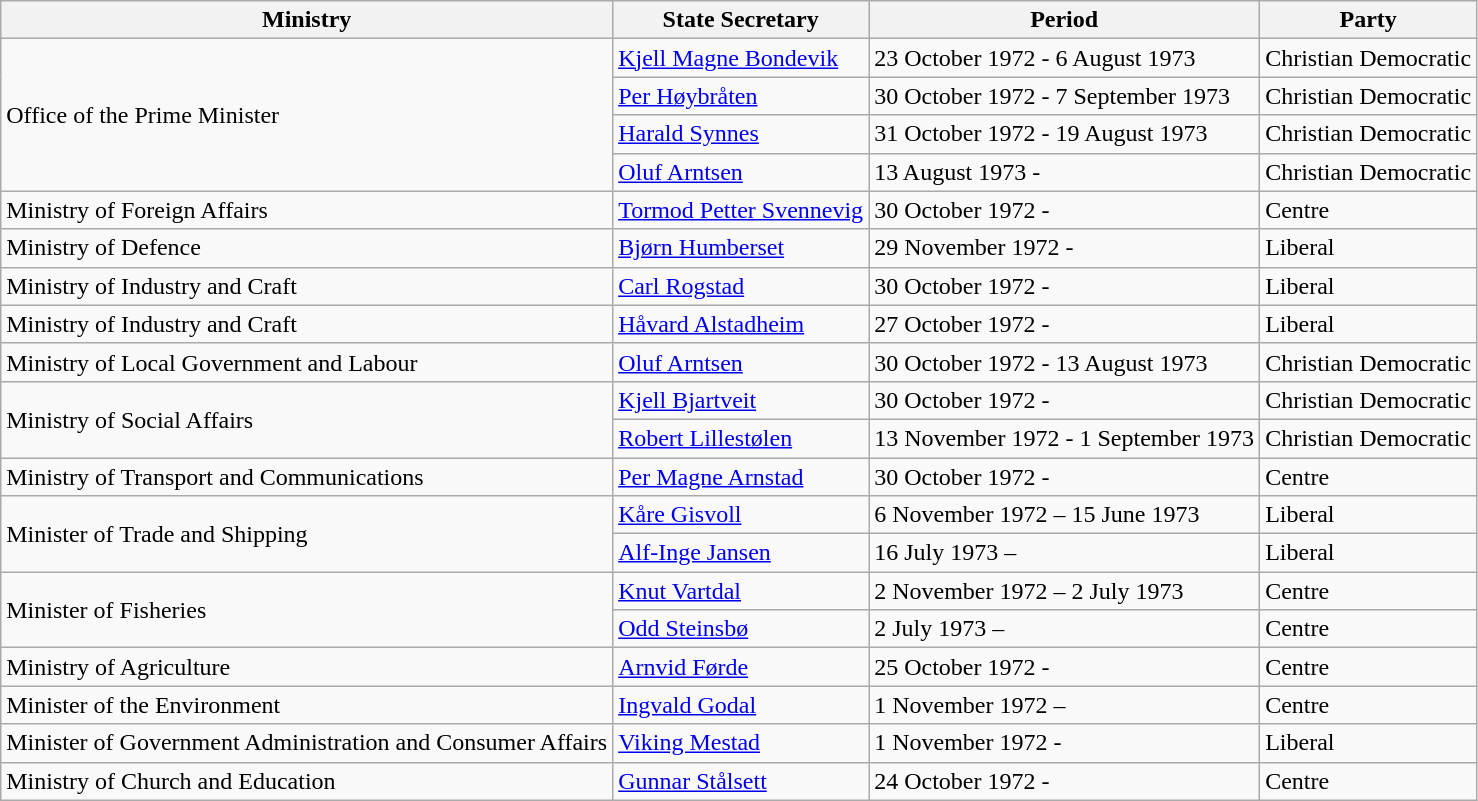<table class="wikitable">
<tr>
<th>Ministry</th>
<th>State Secretary</th>
<th>Period</th>
<th>Party</th>
</tr>
<tr>
<td rowspan=4>Office of the Prime Minister</td>
<td><a href='#'>Kjell Magne Bondevik</a></td>
<td>23 October 1972 - 6 August 1973</td>
<td>Christian Democratic</td>
</tr>
<tr>
<td><a href='#'>Per Høybråten</a></td>
<td>30 October 1972 - 7 September 1973</td>
<td>Christian Democratic</td>
</tr>
<tr>
<td><a href='#'>Harald Synnes</a></td>
<td>31 October 1972 - 19 August 1973</td>
<td>Christian Democratic</td>
</tr>
<tr>
<td><a href='#'>Oluf Arntsen</a></td>
<td>13 August 1973 -</td>
<td>Christian Democratic</td>
</tr>
<tr>
<td>Ministry of Foreign Affairs</td>
<td><a href='#'>Tormod Petter Svennevig</a></td>
<td>30 October 1972 -</td>
<td>Centre</td>
</tr>
<tr>
<td>Ministry of Defence</td>
<td><a href='#'>Bjørn Humberset</a></td>
<td>29 November 1972 -</td>
<td>Liberal</td>
</tr>
<tr>
<td>Ministry of Industry and Craft</td>
<td><a href='#'>Carl Rogstad</a></td>
<td>30 October 1972 -</td>
<td>Liberal</td>
</tr>
<tr>
<td>Ministry of Industry and Craft</td>
<td><a href='#'>Håvard Alstadheim</a></td>
<td>27 October 1972 -</td>
<td>Liberal</td>
</tr>
<tr>
<td>Ministry of Local Government and Labour</td>
<td><a href='#'>Oluf Arntsen</a></td>
<td>30 October 1972 - 13 August 1973</td>
<td>Christian Democratic</td>
</tr>
<tr>
<td rowspan=2>Ministry of Social Affairs</td>
<td><a href='#'>Kjell Bjartveit</a></td>
<td>30 October 1972 -</td>
<td>Christian Democratic</td>
</tr>
<tr>
<td><a href='#'>Robert Lillestølen</a></td>
<td>13 November 1972 - 1 September 1973</td>
<td>Christian Democratic</td>
</tr>
<tr>
<td>Ministry of Transport and Communications</td>
<td><a href='#'>Per Magne Arnstad</a></td>
<td>30 October 1972 -</td>
<td>Centre</td>
</tr>
<tr>
<td rowspan=2>Minister of Trade and Shipping</td>
<td><a href='#'>Kåre Gisvoll</a></td>
<td>6 November 1972 – 15 June 1973</td>
<td>Liberal</td>
</tr>
<tr>
<td><a href='#'>Alf-Inge Jansen</a></td>
<td>16 July 1973 –</td>
<td>Liberal</td>
</tr>
<tr>
<td rowspan=2>Minister of Fisheries</td>
<td><a href='#'>Knut Vartdal</a></td>
<td>2 November 1972 – 2 July 1973</td>
<td>Centre</td>
</tr>
<tr>
<td><a href='#'>Odd Steinsbø</a></td>
<td>2 July 1973 –</td>
<td>Centre</td>
</tr>
<tr>
<td>Ministry of Agriculture</td>
<td><a href='#'>Arnvid Førde</a></td>
<td>25 October 1972 -</td>
<td>Centre</td>
</tr>
<tr>
<td>Minister of the Environment</td>
<td><a href='#'>Ingvald Godal</a></td>
<td>1 November 1972 –</td>
<td>Centre</td>
</tr>
<tr>
<td>Minister of Government Administration and Consumer Affairs</td>
<td><a href='#'>Viking Mestad</a></td>
<td>1 November 1972 -</td>
<td>Liberal</td>
</tr>
<tr>
<td>Ministry of Church and Education</td>
<td><a href='#'>Gunnar Stålsett</a></td>
<td>24 October 1972 -</td>
<td>Centre</td>
</tr>
</table>
